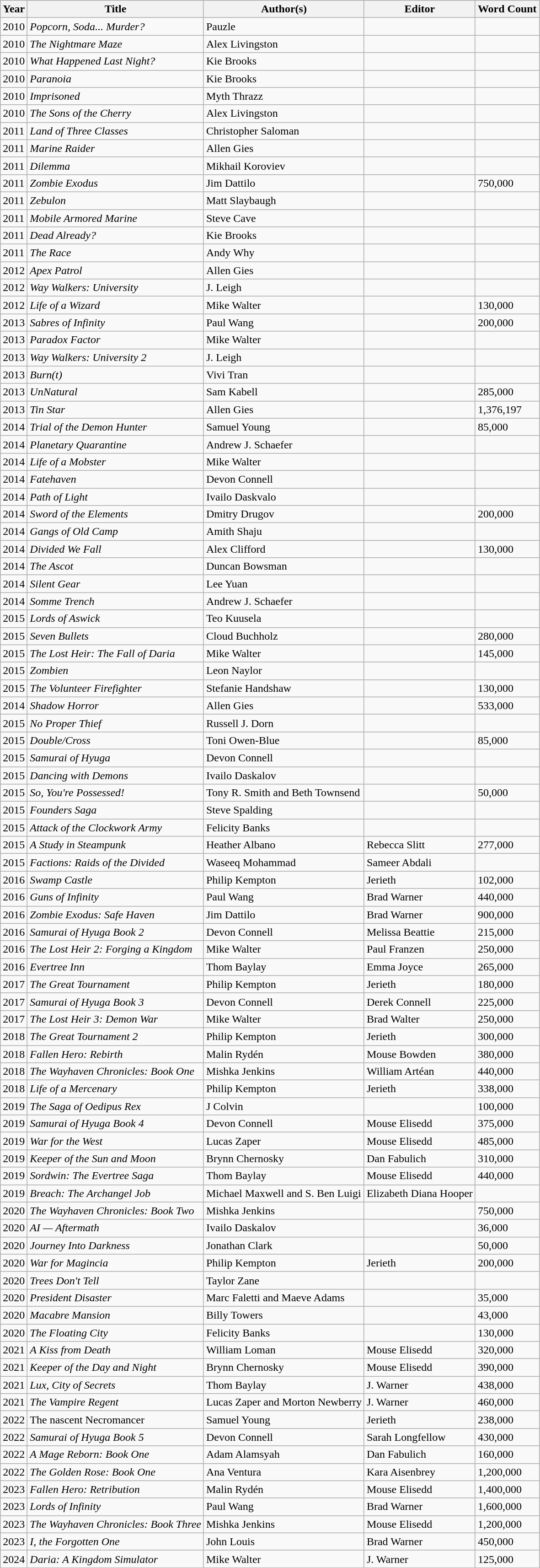<table class="wikitable sortable">
<tr>
<th>Year</th>
<th>Title</th>
<th>Author(s)</th>
<th>Editor</th>
<th>Word Count</th>
</tr>
<tr>
<td>2010</td>
<td><em>Popcorn, Soda... Murder?</em></td>
<td>Pauzle</td>
<td></td>
<td></td>
</tr>
<tr>
<td>2010</td>
<td><em>The Nightmare Maze</em></td>
<td>Alex Livingston</td>
<td></td>
<td></td>
</tr>
<tr>
<td>2010</td>
<td><em>What Happened Last Night?</em></td>
<td>Kie Brooks</td>
<td></td>
<td></td>
</tr>
<tr>
<td>2010</td>
<td><em>Paranoia</em></td>
<td>Kie Brooks</td>
<td></td>
<td></td>
</tr>
<tr>
<td>2010</td>
<td><em>Imprisoned</em></td>
<td>Myth Thrazz</td>
<td></td>
<td></td>
</tr>
<tr>
<td>2010</td>
<td><em>The Sons of the Cherry</em></td>
<td>Alex Livingston</td>
<td></td>
<td></td>
</tr>
<tr>
<td>2011</td>
<td><em>Land of Three Classes</em></td>
<td>Christopher Saloman</td>
<td></td>
<td></td>
</tr>
<tr>
<td>2011</td>
<td><em>Marine Raider</em></td>
<td>Allen Gies</td>
<td></td>
<td></td>
</tr>
<tr>
<td>2011</td>
<td><em>Dilemma</em></td>
<td>Mikhail Koroviev</td>
<td></td>
<td></td>
</tr>
<tr>
<td>2011</td>
<td><em>Zombie Exodus</em></td>
<td>Jim Dattilo</td>
<td></td>
<td>750,000</td>
</tr>
<tr>
<td>2011</td>
<td><em>Zebulon</em></td>
<td>Matt Slaybaugh</td>
<td></td>
<td></td>
</tr>
<tr>
<td>2011</td>
<td><em>Mobile Armored Marine</em></td>
<td>Steve Cave</td>
<td></td>
<td></td>
</tr>
<tr>
<td>2011</td>
<td><em>Dead Already?</em></td>
<td>Kie Brooks</td>
<td></td>
<td></td>
</tr>
<tr>
<td>2011</td>
<td><em>The Race</em></td>
<td>Andy Why</td>
<td></td>
<td></td>
</tr>
<tr>
<td>2012</td>
<td><em>Apex Patrol</em></td>
<td>Allen Gies</td>
<td></td>
<td></td>
</tr>
<tr>
<td>2012</td>
<td><em>Way Walkers: University</em></td>
<td>J. Leigh</td>
<td></td>
<td></td>
</tr>
<tr>
<td>2012</td>
<td><em>Life of a Wizard</em></td>
<td>Mike Walter</td>
<td></td>
<td>130,000</td>
</tr>
<tr>
<td>2013</td>
<td><em>Sabres of Infinity</em></td>
<td>Paul Wang</td>
<td></td>
<td>200,000</td>
</tr>
<tr>
<td>2013</td>
<td><em>Paradox Factor</em></td>
<td>Mike Walter</td>
<td></td>
<td></td>
</tr>
<tr>
<td>2013</td>
<td><em>Way Walkers: University 2</em></td>
<td>J. Leigh</td>
<td></td>
<td></td>
</tr>
<tr>
<td>2013</td>
<td><em>Burn(t)</em></td>
<td>Vivi Tran</td>
<td></td>
<td></td>
</tr>
<tr>
<td>2013</td>
<td><em>UnNatural</em></td>
<td>Sam Kabell</td>
<td></td>
<td>285,000</td>
</tr>
<tr>
<td>2013</td>
<td><em>Tin Star</em></td>
<td>Allen Gies</td>
<td></td>
<td>1,376,197</td>
</tr>
<tr>
<td>2014</td>
<td><em>Trial of the Demon Hunter</em></td>
<td>Samuel Young</td>
<td></td>
<td>85,000</td>
</tr>
<tr>
<td>2014</td>
<td><em>Planetary Quarantine</em></td>
<td>Andrew J. Schaefer</td>
<td></td>
<td></td>
</tr>
<tr>
<td>2014</td>
<td><em>Life of a Mobster</em></td>
<td>Mike Walter</td>
<td></td>
<td></td>
</tr>
<tr>
<td>2014</td>
<td><em>Fatehaven</em></td>
<td>Devon Connell</td>
<td></td>
<td></td>
</tr>
<tr>
<td>2014</td>
<td><em>Path of Light</em></td>
<td>Ivailo Daskvalo</td>
<td></td>
<td></td>
</tr>
<tr>
<td>2014</td>
<td><em>Sword of the Elements</em></td>
<td>Dmitry Drugov</td>
<td></td>
<td>200,000</td>
</tr>
<tr>
<td>2014</td>
<td><em>Gangs of Old Camp</em></td>
<td>Amith Shaju</td>
<td></td>
<td></td>
</tr>
<tr>
<td>2014</td>
<td><em>Divided We Fall</em></td>
<td>Alex Clifford</td>
<td></td>
<td>130,000</td>
</tr>
<tr>
<td>2014</td>
<td><em>The Ascot</em></td>
<td>Duncan Bowsman</td>
<td></td>
<td></td>
</tr>
<tr>
<td>2014</td>
<td><em>Silent Gear</em></td>
<td>Lee Yuan</td>
<td></td>
<td></td>
</tr>
<tr>
<td>2014</td>
<td><em>Somme Trench</em></td>
<td>Andrew J. Schaefer</td>
<td></td>
<td></td>
</tr>
<tr>
<td>2015</td>
<td><em>Lords of Aswick</em></td>
<td>Teo Kuusela</td>
<td></td>
<td></td>
</tr>
<tr>
<td>2015</td>
<td><em>Seven Bullets</em></td>
<td>Cloud Buchholz</td>
<td></td>
<td>280,000</td>
</tr>
<tr>
<td>2015</td>
<td><em>The Lost Heir: The Fall of Daria</em></td>
<td>Mike Walter</td>
<td></td>
<td>145,000</td>
</tr>
<tr>
<td>2015</td>
<td><em>Zombien</em></td>
<td>Leon Naylor</td>
<td></td>
<td></td>
</tr>
<tr>
<td>2015</td>
<td><em>The Volunteer Firefighter</em></td>
<td>Stefanie Handshaw</td>
<td></td>
<td>130,000</td>
</tr>
<tr>
<td>2014</td>
<td><em>Shadow Horror</em></td>
<td>Allen Gies</td>
<td></td>
<td>533,000</td>
</tr>
<tr>
<td>2015</td>
<td><em>No Proper Thief</em></td>
<td>Russell J. Dorn</td>
<td></td>
<td></td>
</tr>
<tr>
<td>2015</td>
<td><em>Double/Cross</em></td>
<td>Toni Owen-Blue</td>
<td></td>
<td>85,000</td>
</tr>
<tr>
<td>2015</td>
<td><em>Samurai of Hyuga</em></td>
<td>Devon Connell</td>
<td></td>
<td></td>
</tr>
<tr>
<td>2015</td>
<td><em>Dancing with Demons</em></td>
<td>Ivailo Daskalov</td>
<td></td>
<td></td>
</tr>
<tr>
<td>2015</td>
<td><em>So, You're Possessed!</em></td>
<td>Tony R. Smith and Beth Townsend</td>
<td></td>
<td>50,000</td>
</tr>
<tr>
<td>2015</td>
<td><em>Founders Saga</em></td>
<td>Steve Spalding</td>
<td></td>
<td></td>
</tr>
<tr>
<td>2015</td>
<td><em>Attack of the Clockwork Army</em></td>
<td>Felicity Banks</td>
<td></td>
<td></td>
</tr>
<tr>
<td>2015</td>
<td><em>A Study in Steampunk</em></td>
<td>Heather Albano</td>
<td>Rebecca Slitt</td>
<td>277,000</td>
</tr>
<tr>
<td>2015</td>
<td><em>Factions: Raids of the Divided</em></td>
<td>Waseeq Mohammad</td>
<td>Sameer Abdali</td>
<td></td>
</tr>
<tr>
<td>2016</td>
<td><em>Swamp Castle</em></td>
<td>Philip Kempton</td>
<td>Jerieth</td>
<td>102,000</td>
</tr>
<tr>
<td>2016</td>
<td><em>Guns of Infinity</em></td>
<td>Paul Wang</td>
<td>Brad Warner</td>
<td>440,000</td>
</tr>
<tr>
<td>2016</td>
<td><em>Zombie Exodus: Safe Haven</em></td>
<td>Jim Dattilo</td>
<td>Brad Warner</td>
<td>900,000</td>
</tr>
<tr>
<td>2016</td>
<td><em>Samurai of Hyuga Book 2</em></td>
<td>Devon Connell</td>
<td>Melissa Beattie</td>
<td>215,000</td>
</tr>
<tr>
<td>2016</td>
<td><em>The Lost Heir 2: Forging a Kingdom</em></td>
<td>Mike Walter</td>
<td>Paul Franzen</td>
<td>250,000</td>
</tr>
<tr>
<td>2016</td>
<td><em>Evertree Inn</em></td>
<td>Thom Baylay</td>
<td>Emma Joyce</td>
<td>265,000</td>
</tr>
<tr>
<td>2017</td>
<td><em>The Great Tournament</em></td>
<td>Philip Kempton</td>
<td>Jerieth</td>
<td>180,000</td>
</tr>
<tr>
<td>2017</td>
<td><em>Samurai of Hyuga Book 3</em></td>
<td>Devon Connell</td>
<td>Derek Connell</td>
<td>225,000</td>
</tr>
<tr>
<td>2017</td>
<td><em>The Lost Heir 3: Demon War</em></td>
<td>Mike Walter</td>
<td>Brad Walter</td>
<td>250,000</td>
</tr>
<tr>
<td>2018</td>
<td><em>The Great Tournament 2</em></td>
<td>Philip Kempton</td>
<td>Jerieth</td>
<td>300,000</td>
</tr>
<tr>
<td>2018</td>
<td><em>Fallen Hero: Rebirth</em></td>
<td>Malin Rydén</td>
<td>Mouse Bowden</td>
<td>380,000</td>
</tr>
<tr>
<td>2018</td>
<td><em>The Wayhaven Chronicles: Book One</em></td>
<td>Mishka Jenkins</td>
<td>William Artéan</td>
<td>440,000</td>
</tr>
<tr>
<td>2018</td>
<td><em>Life of a Mercenary</em></td>
<td>Philip Kempton</td>
<td>Jerieth</td>
<td>338,000</td>
</tr>
<tr>
<td>2019</td>
<td><em>The Saga of Oedipus Rex</em></td>
<td>J Colvin</td>
<td></td>
<td>100,000</td>
</tr>
<tr>
<td>2019</td>
<td><em>Samurai of Hyuga Book 4</em></td>
<td>Devon Connell</td>
<td>Mouse Elisedd</td>
<td>375,000</td>
</tr>
<tr>
<td>2019</td>
<td><em>War for the West</em></td>
<td>Lucas Zaper</td>
<td>Mouse Elisedd</td>
<td>485,000</td>
</tr>
<tr>
<td>2019</td>
<td><em>Keeper of the Sun and Moon</em></td>
<td>Brynn Chernosky</td>
<td>Dan Fabulich</td>
<td>310,000</td>
</tr>
<tr>
<td>2019</td>
<td><em>Sordwin: The Evertree Saga</em></td>
<td>Thom Baylay</td>
<td>Mouse Elisedd</td>
<td>440,000</td>
</tr>
<tr>
<td>2019</td>
<td><em>Breach: The Archangel Job</em></td>
<td>Michael Maxwell and S. Ben Luigi</td>
<td>Elizabeth Diana Hooper</td>
<td></td>
</tr>
<tr>
<td>2020</td>
<td><em>The Wayhaven Chronicles: Book Two</em></td>
<td>Mishka Jenkins</td>
<td></td>
<td>750,000</td>
</tr>
<tr>
<td>2020</td>
<td><em>AI — Aftermath</em></td>
<td>Ivailo Daskalov</td>
<td></td>
<td>36,000</td>
</tr>
<tr>
<td>2020</td>
<td><em>Journey Into Darkness</em></td>
<td>Jonathan Clark</td>
<td></td>
<td>50,000</td>
</tr>
<tr>
<td>2020</td>
<td><em>War for Magincia</em></td>
<td>Philip Kempton</td>
<td>Jerieth</td>
<td>200,000</td>
</tr>
<tr>
<td>2020</td>
<td><em>Trees Don't Tell</em></td>
<td>Taylor Zane</td>
<td></td>
<td></td>
</tr>
<tr>
<td>2020</td>
<td><em>President Disaster</em></td>
<td>Marc Faletti and Maeve Adams</td>
<td></td>
<td>35,000</td>
</tr>
<tr>
<td>2020</td>
<td><em>Macabre Mansion</em></td>
<td>Billy Towers</td>
<td></td>
<td>43,000</td>
</tr>
<tr>
<td>2020</td>
<td><em>The Floating City</em></td>
<td>Felicity Banks</td>
<td></td>
<td>130,000</td>
</tr>
<tr>
<td>2021</td>
<td><em>A Kiss from Death</em></td>
<td>William Loman</td>
<td>Mouse Elisedd</td>
<td>320,000</td>
</tr>
<tr>
<td>2021</td>
<td><em>Keeper of the Day and Night</em></td>
<td>Brynn Chernosky</td>
<td>Mouse Elisedd</td>
<td>390,000</td>
</tr>
<tr>
<td>2021</td>
<td><em>Lux, City of Secrets</em></td>
<td>Thom Baylay</td>
<td>J. Warner</td>
<td>438,000</td>
</tr>
<tr>
<td>2021</td>
<td><em>The Vampire Regent</em></td>
<td>Lucas Zaper and Morton Newberry</td>
<td>J. Warner</td>
<td>460,000</td>
</tr>
<tr>
<td>2022</td>
<td>The nascent Necromancer</td>
<td>Samuel Young</td>
<td>Jerieth</td>
<td>238,000</td>
</tr>
<tr>
<td>2022</td>
<td><em>Samurai of Hyuga Book 5</em></td>
<td>Devon Connell</td>
<td>Sarah Longfellow</td>
<td>430,000</td>
</tr>
<tr>
<td>2022</td>
<td><em>A Mage Reborn: Book One</em></td>
<td>Adam Alamsyah</td>
<td>Dan Fabulich</td>
<td>160,000</td>
</tr>
<tr>
<td>2022</td>
<td><em>The Golden Rose: Book One</em></td>
<td>Ana Ventura</td>
<td>Kara Aisenbrey</td>
<td>1,200,000</td>
</tr>
<tr>
<td>2023</td>
<td><em>Fallen Hero: Retribution</em></td>
<td>Malin Rydén</td>
<td>Mouse Elisedd</td>
<td>1,400,000</td>
</tr>
<tr>
<td>2023</td>
<td><em>Lords of Infinity</em></td>
<td>Paul Wang</td>
<td>Brad Warner</td>
<td>1,600,000</td>
</tr>
<tr>
<td>2023</td>
<td><em>The Wayhaven Chronicles: Book Three</em></td>
<td>Mishka Jenkins</td>
<td>Mouse Elisedd</td>
<td>1,200,000</td>
</tr>
<tr>
<td>2023</td>
<td><em>I, the Forgotten One</em></td>
<td>John Louis</td>
<td>Brad Warner</td>
<td>450,000</td>
</tr>
<tr>
<td>2024</td>
<td><em>Daria: A Kingdom Simulator</em></td>
<td>Mike Walter</td>
<td>J. Warner</td>
<td>125,000</td>
</tr>
</table>
